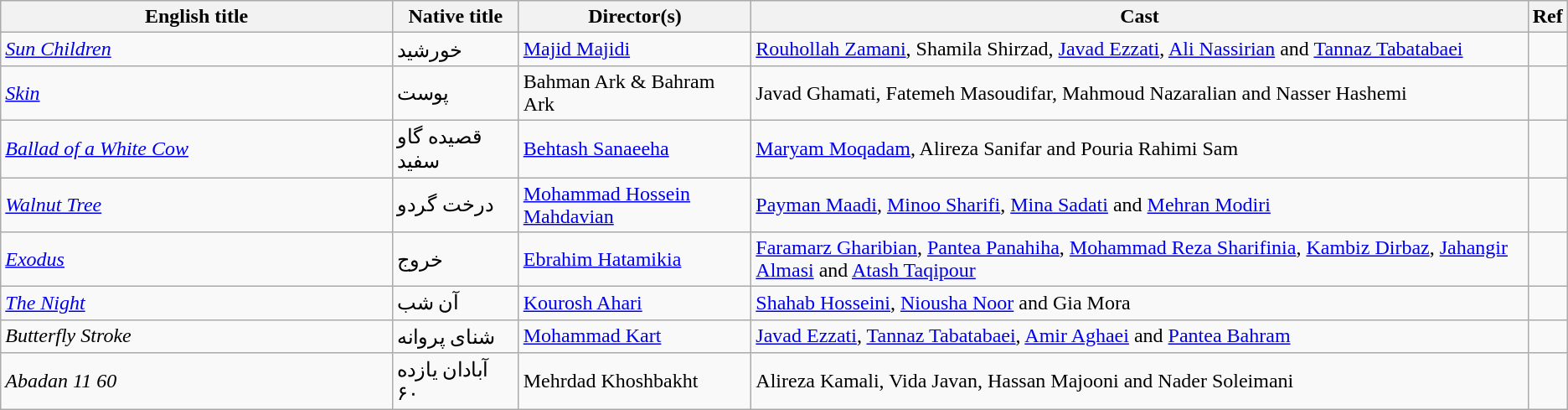<table class="wikitable sortable">
<tr>
<th style="width: 25%;">English title</th>
<th>Native title</th>
<th>Director(s)</th>
<th>Cast</th>
<th>Ref</th>
</tr>
<tr>
<td><em><a href='#'>Sun Children</a></em></td>
<td>خورشید</td>
<td><a href='#'>Majid Majidi</a></td>
<td><a href='#'>Rouhollah Zamani</a>, Shamila Shirzad, <a href='#'>Javad Ezzati</a>, <a href='#'>Ali Nassirian</a> and <a href='#'>Tannaz Tabatabaei</a></td>
<td></td>
</tr>
<tr>
<td><a href='#'><em>Skin</em></a></td>
<td>پوست</td>
<td>Bahman Ark & Bahram Ark</td>
<td>Javad Ghamati, Fatemeh Masoudifar, Mahmoud Nazaralian and Nasser Hashemi</td>
<td></td>
</tr>
<tr>
<td><em><a href='#'>Ballad of a White Cow</a></em></td>
<td>قصیده گاو سفید</td>
<td><a href='#'>Behtash Sanaeeha</a></td>
<td><a href='#'>Maryam Moqadam</a>, Alireza Sanifar and Pouria Rahimi Sam</td>
<td></td>
</tr>
<tr>
<td><em><a href='#'>Walnut Tree</a></em></td>
<td>درخت گردو</td>
<td><a href='#'>Mohammad Hossein Mahdavian</a></td>
<td><a href='#'>Payman Maadi</a>, <a href='#'>Minoo Sharifi</a>, <a href='#'>Mina Sadati</a> and <a href='#'>Mehran Modiri</a></td>
<td></td>
</tr>
<tr>
<td><em><a href='#'>Exodus</a></em></td>
<td>خروج</td>
<td><a href='#'>Ebrahim Hatamikia</a></td>
<td><a href='#'>Faramarz Gharibian</a>, <a href='#'>Pantea Panahiha</a>, <a href='#'>Mohammad Reza Sharifinia</a>, <a href='#'>Kambiz Dirbaz</a>, <a href='#'>Jahangir Almasi</a> and <a href='#'>Atash Taqipour</a></td>
<td></td>
</tr>
<tr>
<td><a href='#'><em>The Night</em></a></td>
<td>آن شب</td>
<td><a href='#'>Kourosh Ahari</a></td>
<td><a href='#'>Shahab Hosseini</a>, <a href='#'>Niousha Noor</a> and Gia Mora</td>
<td></td>
</tr>
<tr>
<td><em>Butterfly Stroke</em></td>
<td>شنای پروانه</td>
<td><a href='#'>Mohammad Kart</a></td>
<td><a href='#'>Javad Ezzati</a>, <a href='#'>Tannaz Tabatabaei</a>, <a href='#'>Amir Aghaei</a> and <a href='#'>Pantea Bahram</a></td>
<td></td>
</tr>
<tr>
<td><em>Abadan 11 60</em></td>
<td>آبادان یازده ۶۰</td>
<td>Mehrdad Khoshbakht</td>
<td>Alireza Kamali, Vida Javan, Hassan Majooni and Nader Soleimani</td>
<td></td>
</tr>
</table>
